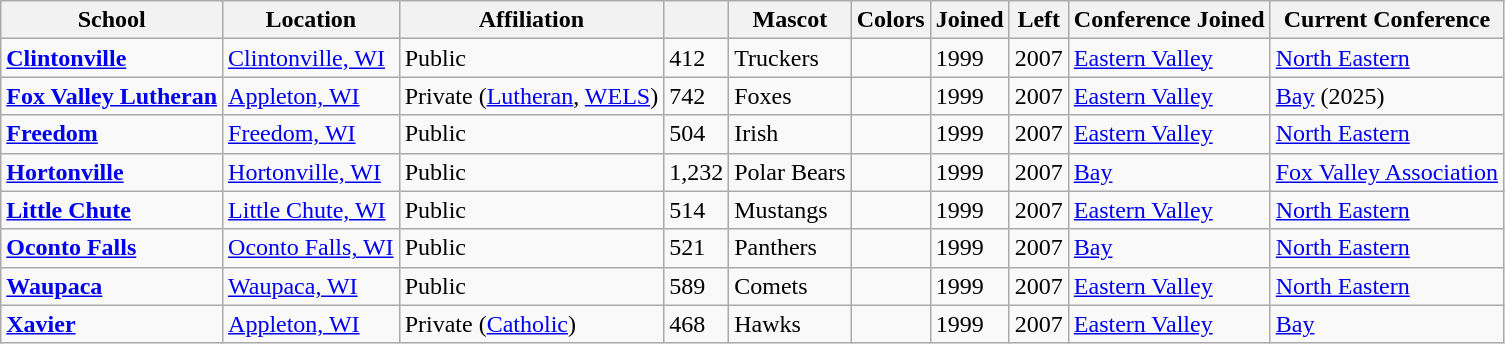<table class="wikitable sortable">
<tr>
<th>School</th>
<th>Location</th>
<th>Affiliation</th>
<th></th>
<th>Mascot</th>
<th>Colors</th>
<th>Joined</th>
<th>Left</th>
<th>Conference Joined</th>
<th>Current Conference</th>
</tr>
<tr>
<td><a href='#'><strong>Clintonville</strong></a></td>
<td><a href='#'>Clintonville, WI</a></td>
<td>Public</td>
<td>412</td>
<td>Truckers</td>
<td> </td>
<td>1999</td>
<td>2007</td>
<td><a href='#'>Eastern Valley</a></td>
<td><a href='#'>North Eastern</a></td>
</tr>
<tr>
<td><a href='#'><strong>Fox Valley Lutheran</strong></a></td>
<td><a href='#'>Appleton, WI</a></td>
<td>Private (<a href='#'>Lutheran</a>, <a href='#'>WELS</a>)</td>
<td>742</td>
<td>Foxes</td>
<td> </td>
<td>1999</td>
<td>2007</td>
<td><a href='#'>Eastern Valley</a></td>
<td><a href='#'>Bay</a> (2025)</td>
</tr>
<tr>
<td><a href='#'><strong>Freedom</strong></a></td>
<td><a href='#'>Freedom, WI</a></td>
<td>Public</td>
<td>504</td>
<td>Irish</td>
<td> </td>
<td>1999</td>
<td>2007</td>
<td><a href='#'>Eastern Valley</a></td>
<td><a href='#'>North Eastern</a></td>
</tr>
<tr>
<td><a href='#'><strong>Hortonville</strong></a></td>
<td><a href='#'>Hortonville, WI</a></td>
<td>Public</td>
<td>1,232</td>
<td>Polar Bears</td>
<td> </td>
<td>1999</td>
<td>2007</td>
<td><a href='#'>Bay</a></td>
<td><a href='#'>Fox Valley Association</a></td>
</tr>
<tr>
<td><a href='#'><strong>Little Chute</strong></a></td>
<td><a href='#'>Little Chute, WI</a></td>
<td>Public</td>
<td>514</td>
<td>Mustangs</td>
<td> </td>
<td>1999</td>
<td>2007</td>
<td><a href='#'>Eastern Valley</a></td>
<td><a href='#'>North Eastern</a></td>
</tr>
<tr>
<td><a href='#'><strong>Oconto Falls</strong></a></td>
<td><a href='#'>Oconto Falls, WI</a></td>
<td>Public</td>
<td>521</td>
<td>Panthers</td>
<td> </td>
<td>1999</td>
<td>2007</td>
<td><a href='#'>Bay</a></td>
<td><a href='#'>North Eastern</a></td>
</tr>
<tr>
<td><a href='#'><strong>Waupaca</strong></a></td>
<td><a href='#'>Waupaca, WI</a></td>
<td>Public</td>
<td>589</td>
<td>Comets</td>
<td> </td>
<td>1999</td>
<td>2007</td>
<td><a href='#'>Eastern Valley</a></td>
<td><a href='#'>North Eastern</a></td>
</tr>
<tr>
<td><a href='#'><strong>Xavier</strong></a></td>
<td><a href='#'>Appleton, WI</a></td>
<td>Private (<a href='#'>Catholic</a>)</td>
<td>468</td>
<td>Hawks</td>
<td> </td>
<td>1999</td>
<td>2007</td>
<td><a href='#'>Eastern Valley</a></td>
<td><a href='#'>Bay</a></td>
</tr>
</table>
